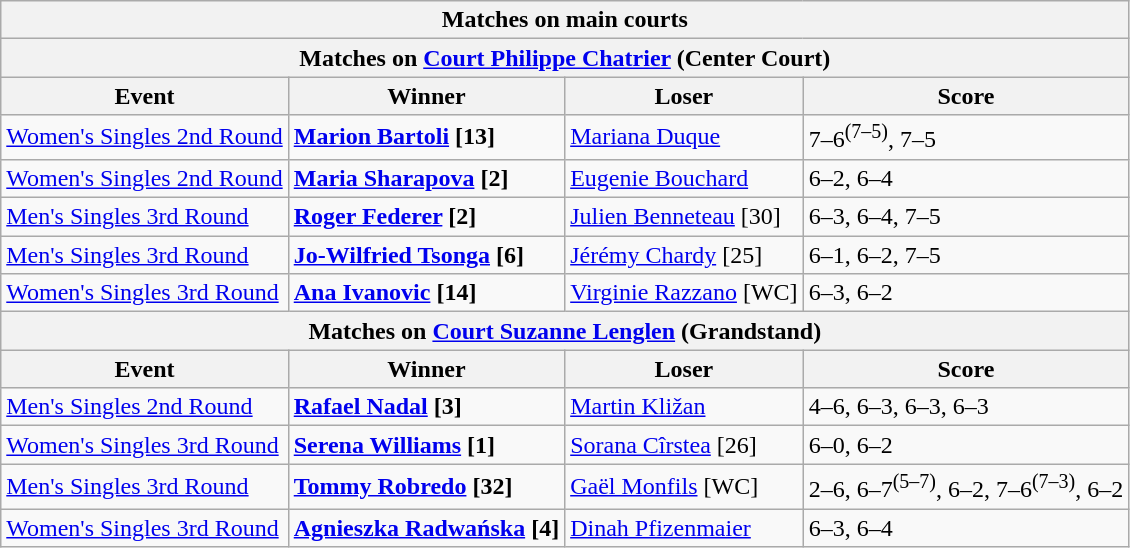<table class="wikitable">
<tr>
<th colspan=4 style=white-space:nowrap>Matches on main courts</th>
</tr>
<tr>
<th colspan=4>Matches on <a href='#'>Court Philippe Chatrier</a> (Center Court)</th>
</tr>
<tr>
<th>Event</th>
<th>Winner</th>
<th>Loser</th>
<th>Score</th>
</tr>
<tr>
<td><a href='#'>Women's Singles 2nd Round</a></td>
<td><strong> <a href='#'>Marion Bartoli</a> [13]</strong></td>
<td> <a href='#'>Mariana Duque</a></td>
<td>7–6<sup>(7–5)</sup>, 7–5</td>
</tr>
<tr>
<td><a href='#'>Women's Singles 2nd Round</a></td>
<td><strong> <a href='#'>Maria Sharapova</a> [2]</strong></td>
<td> <a href='#'>Eugenie Bouchard</a></td>
<td>6–2, 6–4</td>
</tr>
<tr>
<td><a href='#'>Men's Singles 3rd Round</a></td>
<td><strong> <a href='#'>Roger Federer</a> [2]</strong></td>
<td> <a href='#'>Julien Benneteau</a> [30]</td>
<td>6–3, 6–4, 7–5</td>
</tr>
<tr>
<td><a href='#'>Men's Singles 3rd Round</a></td>
<td><strong> <a href='#'>Jo-Wilfried Tsonga</a> [6]</strong></td>
<td> <a href='#'>Jérémy Chardy</a> [25]</td>
<td>6–1, 6–2, 7–5</td>
</tr>
<tr>
<td><a href='#'>Women's Singles 3rd Round</a></td>
<td><strong> <a href='#'>Ana Ivanovic</a> [14]</strong></td>
<td> <a href='#'>Virginie Razzano</a> [WC]</td>
<td>6–3, 6–2</td>
</tr>
<tr>
<th colspan=4>Matches on <a href='#'>Court Suzanne Lenglen</a> (Grandstand)</th>
</tr>
<tr>
<th>Event</th>
<th>Winner</th>
<th>Loser</th>
<th>Score</th>
</tr>
<tr>
<td><a href='#'>Men's Singles 2nd Round</a></td>
<td><strong> <a href='#'>Rafael Nadal</a> [3]</strong></td>
<td> <a href='#'>Martin Kližan</a></td>
<td>4–6, 6–3, 6–3, 6–3</td>
</tr>
<tr>
<td><a href='#'>Women's Singles 3rd Round</a></td>
<td><strong> <a href='#'>Serena Williams</a> [1]</strong></td>
<td> <a href='#'>Sorana Cîrstea</a> [26]</td>
<td>6–0, 6–2</td>
</tr>
<tr>
<td><a href='#'>Men's Singles 3rd Round</a></td>
<td><strong> <a href='#'>Tommy Robredo</a> [32]</strong></td>
<td> <a href='#'>Gaël Monfils</a> [WC]</td>
<td>2–6, 6–7<sup>(5–7)</sup>, 6–2, 7–6<sup>(7–3)</sup>, 6–2</td>
</tr>
<tr>
<td><a href='#'>Women's Singles 3rd Round</a></td>
<td><strong> <a href='#'>Agnieszka Radwańska</a> [4]</strong></td>
<td> <a href='#'>Dinah Pfizenmaier</a></td>
<td>6–3, 6–4</td>
</tr>
</table>
